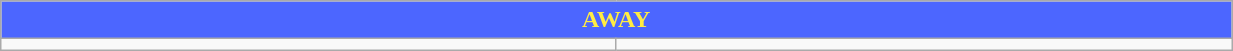<table class="wikitable collapsible collapsed" style="width:65%">
<tr>
<th colspan=6 ! style="color:#FFEC43; background:#4C66FF">AWAY</th>
</tr>
<tr>
<td></td>
<td></td>
</tr>
</table>
